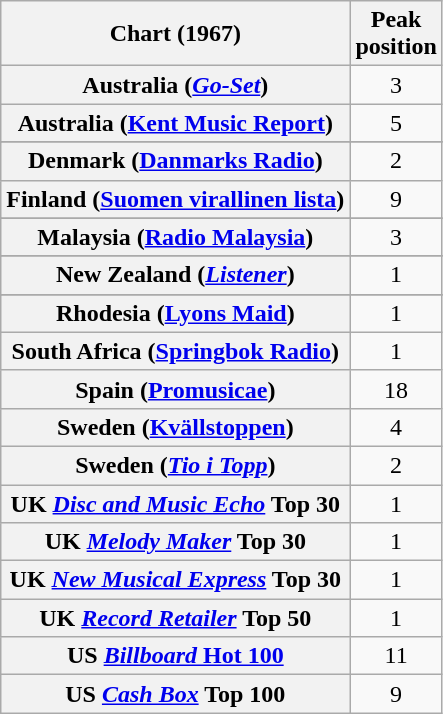<table class="wikitable sortable plainrowheaders" style="text-align:center">
<tr>
<th>Chart (1967)</th>
<th>Peak<br>position</th>
</tr>
<tr>
<th scope="row">Australia (<em><a href='#'>Go-Set</a></em>)</th>
<td>3</td>
</tr>
<tr>
<th scope="row">Australia (<a href='#'>Kent Music Report</a>)</th>
<td>5</td>
</tr>
<tr>
</tr>
<tr>
</tr>
<tr>
</tr>
<tr>
</tr>
<tr>
<th scope="row">Denmark (<a href='#'>Danmarks Radio</a>)</th>
<td>2</td>
</tr>
<tr>
<th scope="row">Finland (<a href='#'>Suomen virallinen lista</a>)</th>
<td>9</td>
</tr>
<tr>
</tr>
<tr>
</tr>
<tr>
<th scope="row">Malaysia (<a href='#'>Radio Malaysia</a>)</th>
<td>3</td>
</tr>
<tr>
</tr>
<tr>
</tr>
<tr>
<th scope="row">New Zealand (<em><a href='#'>Listener</a></em>)</th>
<td>1</td>
</tr>
<tr>
</tr>
<tr>
<th scope="row">Rhodesia (<a href='#'>Lyons Maid</a>)</th>
<td>1</td>
</tr>
<tr>
<th scope="row">South Africa (<a href='#'>Springbok Radio</a>)</th>
<td>1</td>
</tr>
<tr>
<th scope="row">Spain (<a href='#'>Promusicae</a>)</th>
<td>18</td>
</tr>
<tr>
<th scope="row">Sweden (<a href='#'>Kvällstoppen</a>)</th>
<td>4</td>
</tr>
<tr>
<th scope="row">Sweden (<em><a href='#'>Tio i Topp</a></em>)</th>
<td>2</td>
</tr>
<tr>
<th scope="row">UK <em><a href='#'>Disc and Music Echo</a></em> Top 30</th>
<td>1</td>
</tr>
<tr>
<th scope="row">UK <em><a href='#'>Melody Maker</a></em> Top 30</th>
<td>1</td>
</tr>
<tr>
<th scope="row">UK <em><a href='#'>New Musical Express</a></em> Top 30</th>
<td>1</td>
</tr>
<tr>
<th scope="row">UK <em><a href='#'>Record Retailer</a></em> Top 50</th>
<td>1</td>
</tr>
<tr>
<th scope="row">US <a href='#'><em>Billboard</em> Hot 100</a></th>
<td>11</td>
</tr>
<tr>
<th scope="row">US <a href='#'><em>Cash Box</em></a> Top 100</th>
<td>9</td>
</tr>
</table>
